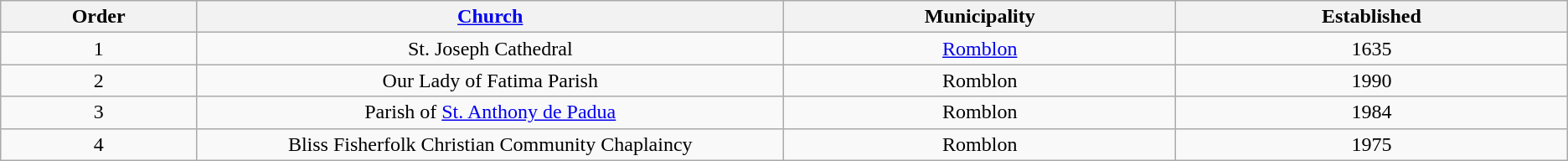<table class="wikitable" style="text-align:center;">
<tr>
<th width=5%>Order</th>
<th width=15%><a href='#'>Church</a></th>
<th width=10%>Municipality</th>
<th width=10%>Established</th>
</tr>
<tr>
<td>1</td>
<td>St. Joseph Cathedral</td>
<td><a href='#'>Romblon</a></td>
<td>1635</td>
</tr>
<tr>
<td>2</td>
<td>Our Lady of Fatima Parish</td>
<td>Romblon</td>
<td>1990</td>
</tr>
<tr>
<td>3</td>
<td>Parish of <a href='#'>St. Anthony de Padua</a></td>
<td>Romblon</td>
<td>1984</td>
</tr>
<tr>
<td>4</td>
<td>Bliss Fisherfolk Christian Community Chaplaincy</td>
<td>Romblon</td>
<td>1975</td>
</tr>
</table>
